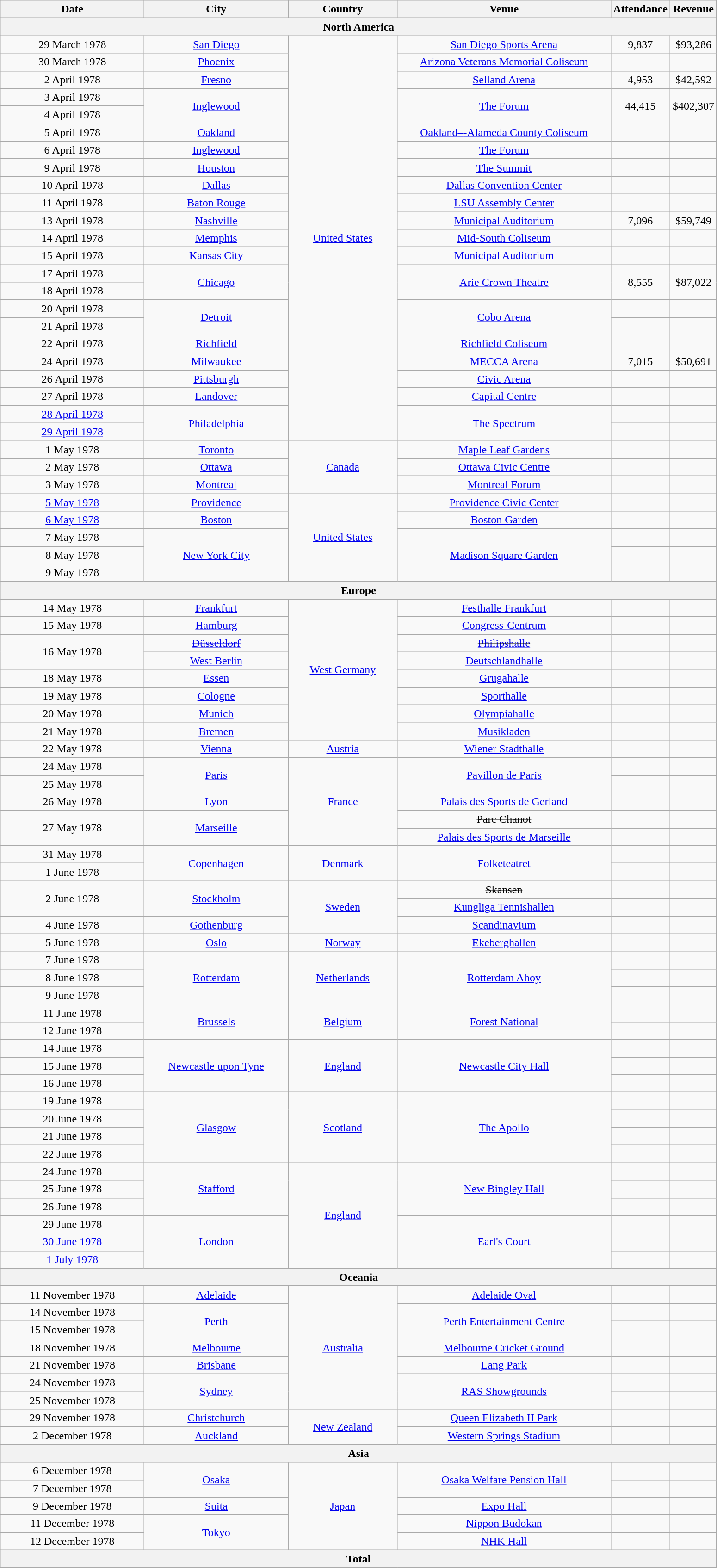<table class="wikitable" style="text-align:center;">
<tr>
<th style="width:200px;">Date</th>
<th style="width:200px;">City</th>
<th style="width:150px;">Country</th>
<th style="width:300px;">Venue</th>
<th>Attendance</th>
<th>Revenue</th>
</tr>
<tr>
<th colspan="6">North America</th>
</tr>
<tr>
<td>29 March 1978</td>
<td><a href='#'>San Diego</a></td>
<td rowspan="23"><a href='#'>United States</a></td>
<td><a href='#'>San Diego Sports Arena</a></td>
<td>9,837</td>
<td>$93,286</td>
</tr>
<tr>
<td>30 March 1978</td>
<td><a href='#'>Phoenix</a></td>
<td><a href='#'>Arizona Veterans Memorial Coliseum</a></td>
<td></td>
<td></td>
</tr>
<tr>
<td>2 April 1978</td>
<td><a href='#'>Fresno</a></td>
<td><a href='#'>Selland Arena</a></td>
<td>4,953</td>
<td>$42,592</td>
</tr>
<tr>
<td>3 April 1978</td>
<td rowspan="2"><a href='#'>Inglewood</a></td>
<td rowspan="2"><a href='#'>The Forum</a></td>
<td rowspan="2">44,415</td>
<td rowspan="2">$402,307</td>
</tr>
<tr>
<td>4 April 1978</td>
</tr>
<tr>
<td>5 April 1978</td>
<td><a href='#'>Oakland</a></td>
<td><a href='#'>Oakland<strong>–</strong>-Alameda County Coliseum</a></td>
<td></td>
<td></td>
</tr>
<tr>
<td>6 April 1978</td>
<td><a href='#'>Inglewood</a></td>
<td><a href='#'>The Forum</a></td>
<td></td>
<td></td>
</tr>
<tr>
<td>9 April 1978</td>
<td><a href='#'>Houston</a></td>
<td><a href='#'>The Summit</a></td>
<td></td>
<td></td>
</tr>
<tr>
<td>10 April 1978</td>
<td><a href='#'>Dallas</a></td>
<td><a href='#'>Dallas Convention Center</a></td>
<td></td>
<td></td>
</tr>
<tr>
<td>11 April 1978</td>
<td><a href='#'>Baton Rouge</a></td>
<td><a href='#'>LSU Assembly Center</a></td>
<td></td>
<td></td>
</tr>
<tr>
<td>13 April 1978</td>
<td><a href='#'>Nashville</a></td>
<td><a href='#'>Municipal Auditorium</a></td>
<td>7,096</td>
<td>$59,749</td>
</tr>
<tr>
<td>14 April 1978</td>
<td><a href='#'>Memphis</a></td>
<td><a href='#'>Mid-South Coliseum</a></td>
<td></td>
<td></td>
</tr>
<tr>
<td>15 April 1978</td>
<td><a href='#'>Kansas City</a></td>
<td><a href='#'>Municipal Auditorium</a></td>
<td></td>
<td></td>
</tr>
<tr>
<td>17 April 1978</td>
<td rowspan="2"><a href='#'>Chicago</a></td>
<td rowspan="2"><a href='#'>Arie Crown Theatre</a></td>
<td rowspan="2">8,555</td>
<td rowspan="2">$87,022</td>
</tr>
<tr>
<td>18 April 1978</td>
</tr>
<tr>
<td>20 April 1978</td>
<td rowspan="2"><a href='#'>Detroit</a></td>
<td rowspan="2"><a href='#'>Cobo Arena</a></td>
<td></td>
<td></td>
</tr>
<tr>
<td>21 April 1978</td>
<td></td>
<td></td>
</tr>
<tr>
<td>22 April 1978</td>
<td><a href='#'>Richfield</a></td>
<td><a href='#'>Richfield Coliseum</a></td>
<td></td>
<td></td>
</tr>
<tr>
<td>24 April 1978</td>
<td><a href='#'>Milwaukee</a></td>
<td><a href='#'>MECCA Arena</a></td>
<td>7,015</td>
<td>$50,691</td>
</tr>
<tr>
<td>26 April 1978</td>
<td><a href='#'>Pittsburgh</a></td>
<td><a href='#'>Civic Arena</a></td>
<td></td>
<td></td>
</tr>
<tr>
<td>27 April 1978</td>
<td><a href='#'>Landover</a></td>
<td><a href='#'>Capital Centre</a></td>
<td></td>
<td></td>
</tr>
<tr>
<td><a href='#'>28 April 1978</a></td>
<td rowspan="2"><a href='#'>Philadelphia</a></td>
<td rowspan="2"><a href='#'>The Spectrum</a></td>
<td></td>
<td></td>
</tr>
<tr>
<td><a href='#'>29 April 1978</a></td>
<td></td>
<td></td>
</tr>
<tr>
<td>1 May 1978</td>
<td><a href='#'>Toronto</a></td>
<td rowspan="3"><a href='#'>Canada</a></td>
<td><a href='#'>Maple Leaf Gardens</a></td>
<td></td>
<td></td>
</tr>
<tr>
<td>2 May 1978</td>
<td><a href='#'>Ottawa</a></td>
<td><a href='#'>Ottawa Civic Centre</a></td>
<td></td>
<td></td>
</tr>
<tr>
<td>3 May 1978</td>
<td><a href='#'>Montreal</a></td>
<td><a href='#'>Montreal Forum</a></td>
<td></td>
<td></td>
</tr>
<tr>
<td><a href='#'>5 May 1978</a></td>
<td><a href='#'>Providence</a></td>
<td rowspan="5"><a href='#'>United States</a></td>
<td><a href='#'>Providence Civic Center</a></td>
<td></td>
<td></td>
</tr>
<tr>
<td><a href='#'>6 May 1978</a></td>
<td><a href='#'>Boston</a></td>
<td><a href='#'>Boston Garden</a></td>
<td></td>
<td></td>
</tr>
<tr>
<td>7 May 1978</td>
<td rowspan="3"><a href='#'>New York City</a></td>
<td rowspan="3"><a href='#'>Madison Square Garden</a></td>
<td></td>
<td></td>
</tr>
<tr>
<td>8 May 1978</td>
<td></td>
<td></td>
</tr>
<tr>
<td>9 May 1978</td>
<td></td>
<td></td>
</tr>
<tr>
<th colspan="6">Europe</th>
</tr>
<tr>
<td>14 May 1978</td>
<td><a href='#'>Frankfurt</a></td>
<td rowspan="8"><a href='#'>West Germany</a></td>
<td><a href='#'>Festhalle Frankfurt</a></td>
<td></td>
<td></td>
</tr>
<tr>
<td>15 May 1978</td>
<td><a href='#'>Hamburg</a></td>
<td><a href='#'>Congress-Centrum</a></td>
<td></td>
<td></td>
</tr>
<tr>
<td rowspan="2">16 May 1978</td>
<td><a href='#'><s>Düsseldorf</s></a></td>
<td><s><a href='#'>Philipshalle</a></s></td>
<td></td>
<td></td>
</tr>
<tr>
<td><a href='#'>West Berlin</a></td>
<td><a href='#'>Deutschlandhalle</a></td>
<td></td>
<td></td>
</tr>
<tr>
<td>18 May 1978</td>
<td><a href='#'>Essen</a></td>
<td><a href='#'>Grugahalle</a></td>
<td></td>
<td></td>
</tr>
<tr>
<td>19 May 1978</td>
<td><a href='#'>Cologne</a></td>
<td><a href='#'>Sporthalle</a></td>
<td></td>
<td></td>
</tr>
<tr>
<td>20 May 1978</td>
<td><a href='#'>Munich</a></td>
<td><a href='#'>Olympiahalle</a></td>
<td></td>
<td></td>
</tr>
<tr>
<td>21 May 1978</td>
<td><a href='#'>Bremen</a></td>
<td><a href='#'>Musikladen</a></td>
<td></td>
<td></td>
</tr>
<tr>
<td>22 May 1978</td>
<td><a href='#'>Vienna</a></td>
<td><a href='#'>Austria</a></td>
<td><a href='#'>Wiener Stadthalle</a></td>
<td></td>
<td></td>
</tr>
<tr>
<td>24 May 1978</td>
<td rowspan="2"><a href='#'>Paris</a></td>
<td rowspan="5"><a href='#'>France</a></td>
<td rowspan="2"><a href='#'>Pavillon de Paris</a></td>
<td></td>
<td></td>
</tr>
<tr>
<td>25 May 1978</td>
<td></td>
<td></td>
</tr>
<tr>
<td>26 May 1978</td>
<td><a href='#'>Lyon</a></td>
<td><a href='#'>Palais des Sports de Gerland</a></td>
<td></td>
<td></td>
</tr>
<tr>
<td rowspan="2">27 May 1978</td>
<td rowspan="2"><a href='#'>Marseille</a></td>
<td><s>Parc Chanot</s></td>
<td></td>
<td></td>
</tr>
<tr>
<td><a href='#'>Palais des Sports de Marseille</a></td>
<td></td>
<td></td>
</tr>
<tr>
<td>31 May 1978</td>
<td rowspan="2"><a href='#'>Copenhagen</a></td>
<td rowspan="2"><a href='#'>Denmark</a></td>
<td rowspan="2"><a href='#'>Folketeatret</a></td>
<td></td>
<td></td>
</tr>
<tr>
<td>1 June 1978</td>
<td></td>
<td></td>
</tr>
<tr>
<td rowspan="2">2 June 1978</td>
<td rowspan="2"><a href='#'>Stockholm</a></td>
<td rowspan="3"><a href='#'>Sweden</a></td>
<td><s>Skansen</s></td>
<td></td>
<td></td>
</tr>
<tr>
<td><a href='#'>Kungliga Tennishallen</a></td>
<td></td>
<td></td>
</tr>
<tr>
<td>4 June 1978</td>
<td><a href='#'>Gothenburg</a></td>
<td><a href='#'>Scandinavium</a></td>
<td></td>
<td></td>
</tr>
<tr>
<td>5 June 1978</td>
<td><a href='#'>Oslo</a></td>
<td><a href='#'>Norway</a></td>
<td><a href='#'>Ekeberghallen</a></td>
<td></td>
<td></td>
</tr>
<tr>
<td>7 June 1978</td>
<td rowspan="3"><a href='#'>Rotterdam</a></td>
<td rowspan="3"><a href='#'>Netherlands</a></td>
<td rowspan="3"><a href='#'>Rotterdam Ahoy</a></td>
<td></td>
<td></td>
</tr>
<tr>
<td>8 June 1978</td>
<td></td>
<td></td>
</tr>
<tr>
<td>9 June 1978</td>
<td></td>
<td></td>
</tr>
<tr>
<td>11 June 1978</td>
<td rowspan="2"><a href='#'>Brussels</a></td>
<td rowspan="2"><a href='#'>Belgium</a></td>
<td rowspan="2"><a href='#'>Forest National</a></td>
<td></td>
<td></td>
</tr>
<tr>
<td>12 June 1978</td>
<td></td>
<td></td>
</tr>
<tr>
<td>14 June 1978</td>
<td rowspan="3"><a href='#'>Newcastle upon Tyne</a></td>
<td rowspan="3"><a href='#'>England</a></td>
<td rowspan="3"><a href='#'>Newcastle City Hall</a></td>
<td></td>
<td></td>
</tr>
<tr>
<td>15 June 1978</td>
<td></td>
<td></td>
</tr>
<tr>
<td>16 June 1978</td>
<td></td>
<td></td>
</tr>
<tr>
<td>19 June 1978</td>
<td rowspan="4"><a href='#'>Glasgow</a></td>
<td rowspan="4"><a href='#'>Scotland</a></td>
<td rowspan="4"><a href='#'>The Apollo</a></td>
<td></td>
<td></td>
</tr>
<tr>
<td>20 June 1978</td>
<td></td>
<td></td>
</tr>
<tr>
<td>21 June 1978</td>
<td></td>
<td></td>
</tr>
<tr>
<td>22 June 1978</td>
<td></td>
<td></td>
</tr>
<tr>
<td>24 June 1978</td>
<td rowspan="3"><a href='#'>Stafford</a></td>
<td rowspan="6"><a href='#'>England</a></td>
<td rowspan="3"><a href='#'>New Bingley Hall</a></td>
<td></td>
<td></td>
</tr>
<tr>
<td>25 June 1978</td>
<td></td>
<td></td>
</tr>
<tr>
<td>26 June 1978</td>
<td></td>
<td></td>
</tr>
<tr>
<td>29 June 1978</td>
<td rowspan="3"><a href='#'>London</a></td>
<td rowspan="3"><a href='#'>Earl's Court</a></td>
<td></td>
<td></td>
</tr>
<tr>
<td><a href='#'>30 June 1978</a></td>
<td></td>
<td></td>
</tr>
<tr>
<td><a href='#'>1 July 1978</a></td>
<td></td>
<td></td>
</tr>
<tr>
<th colspan="6">Oceania</th>
</tr>
<tr>
<td>11 November 1978</td>
<td><a href='#'>Adelaide</a></td>
<td rowspan="7"><a href='#'>Australia</a></td>
<td><a href='#'>Adelaide Oval</a></td>
<td></td>
<td></td>
</tr>
<tr>
<td>14 November 1978</td>
<td rowspan="2"><a href='#'>Perth</a></td>
<td rowspan="2"><a href='#'>Perth Entertainment Centre</a></td>
<td></td>
<td></td>
</tr>
<tr>
<td>15 November 1978</td>
<td></td>
<td></td>
</tr>
<tr>
<td>18 November 1978</td>
<td><a href='#'>Melbourne</a></td>
<td><a href='#'>Melbourne Cricket Ground</a></td>
<td></td>
<td></td>
</tr>
<tr>
<td>21 November 1978</td>
<td><a href='#'>Brisbane</a></td>
<td><a href='#'>Lang Park</a></td>
<td></td>
<td></td>
</tr>
<tr>
<td>24 November 1978</td>
<td rowspan="2"><a href='#'>Sydney</a></td>
<td rowspan="2"><a href='#'>RAS Showgrounds</a></td>
<td></td>
<td></td>
</tr>
<tr>
<td>25 November 1978</td>
<td></td>
<td></td>
</tr>
<tr>
<td>29 November 1978</td>
<td><a href='#'>Christchurch</a></td>
<td rowspan="2"><a href='#'>New Zealand</a></td>
<td><a href='#'>Queen Elizabeth II Park</a></td>
<td></td>
<td></td>
</tr>
<tr>
<td>2 December 1978</td>
<td><a href='#'>Auckland</a></td>
<td><a href='#'>Western Springs Stadium</a></td>
<td></td>
<td></td>
</tr>
<tr>
<th colspan="6">Asia</th>
</tr>
<tr>
<td>6 December 1978</td>
<td rowspan="2"><a href='#'>Osaka</a></td>
<td rowspan="5"><a href='#'>Japan</a></td>
<td rowspan="2"><a href='#'>Osaka Welfare Pension Hall</a></td>
<td></td>
<td></td>
</tr>
<tr>
<td>7 December 1978</td>
<td></td>
<td></td>
</tr>
<tr>
<td>9 December 1978</td>
<td><a href='#'>Suita</a></td>
<td><a href='#'>Expo Hall</a></td>
<td></td>
<td></td>
</tr>
<tr>
<td>11 December 1978</td>
<td rowspan="2"><a href='#'>Tokyo</a></td>
<td><a href='#'>Nippon Budokan</a></td>
<td></td>
<td></td>
</tr>
<tr>
<td>12 December 1978</td>
<td><a href='#'>NHK Hall</a></td>
<td></td>
<td></td>
</tr>
<tr>
<th colspan="6">Total</th>
</tr>
<tr>
</tr>
</table>
